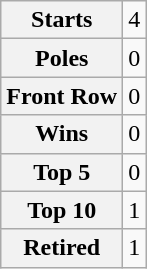<table class="wikitable" style="text-align:center">
<tr>
<th>Starts</th>
<td>4</td>
</tr>
<tr>
<th>Poles</th>
<td>0</td>
</tr>
<tr>
<th>Front Row</th>
<td>0</td>
</tr>
<tr>
<th>Wins</th>
<td>0</td>
</tr>
<tr>
<th>Top 5</th>
<td>0</td>
</tr>
<tr>
<th>Top 10</th>
<td>1</td>
</tr>
<tr>
<th>Retired</th>
<td>1</td>
</tr>
</table>
